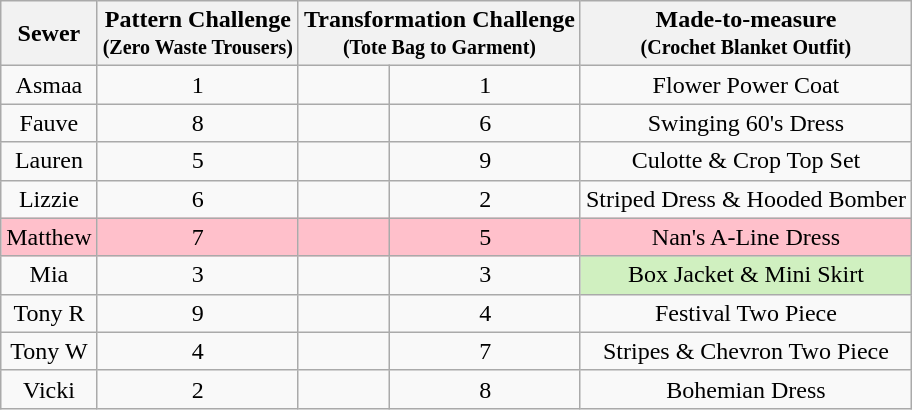<table class="wikitable" style="text-align:center;">
<tr>
<th>Sewer</th>
<th>Pattern Challenge<br><small>(Zero Waste Trousers)</small></th>
<th colspan="2">Transformation Challenge<br><small>(Tote Bag to Garment)</small></th>
<th>Made-to-measure<br><small>(Crochet Blanket Outfit)</small></th>
</tr>
<tr>
<td>Asmaa</td>
<td>1</td>
<td></td>
<td>1</td>
<td>Flower Power Coat</td>
</tr>
<tr>
<td>Fauve</td>
<td>8</td>
<td></td>
<td>6</td>
<td>Swinging 60's Dress</td>
</tr>
<tr>
<td>Lauren</td>
<td>5</td>
<td></td>
<td>9</td>
<td>Culotte & Crop Top Set</td>
</tr>
<tr>
<td>Lizzie</td>
<td>6</td>
<td></td>
<td>2</td>
<td>Striped Dress & Hooded Bomber</td>
</tr>
<tr style="background:pink">
<td>Matthew</td>
<td>7</td>
<td></td>
<td>5</td>
<td>Nan's A-Line Dress</td>
</tr>
<tr>
<td>Mia</td>
<td>3</td>
<td></td>
<td>3</td>
<td style="background:#d0f0c0">Box Jacket & Mini Skirt</td>
</tr>
<tr>
<td>Tony R</td>
<td>9</td>
<td></td>
<td>4</td>
<td>Festival Two Piece</td>
</tr>
<tr>
<td>Tony W</td>
<td>4</td>
<td></td>
<td>7</td>
<td>Stripes & Chevron Two Piece</td>
</tr>
<tr>
<td>Vicki</td>
<td>2</td>
<td></td>
<td>8</td>
<td>Bohemian Dress</td>
</tr>
</table>
